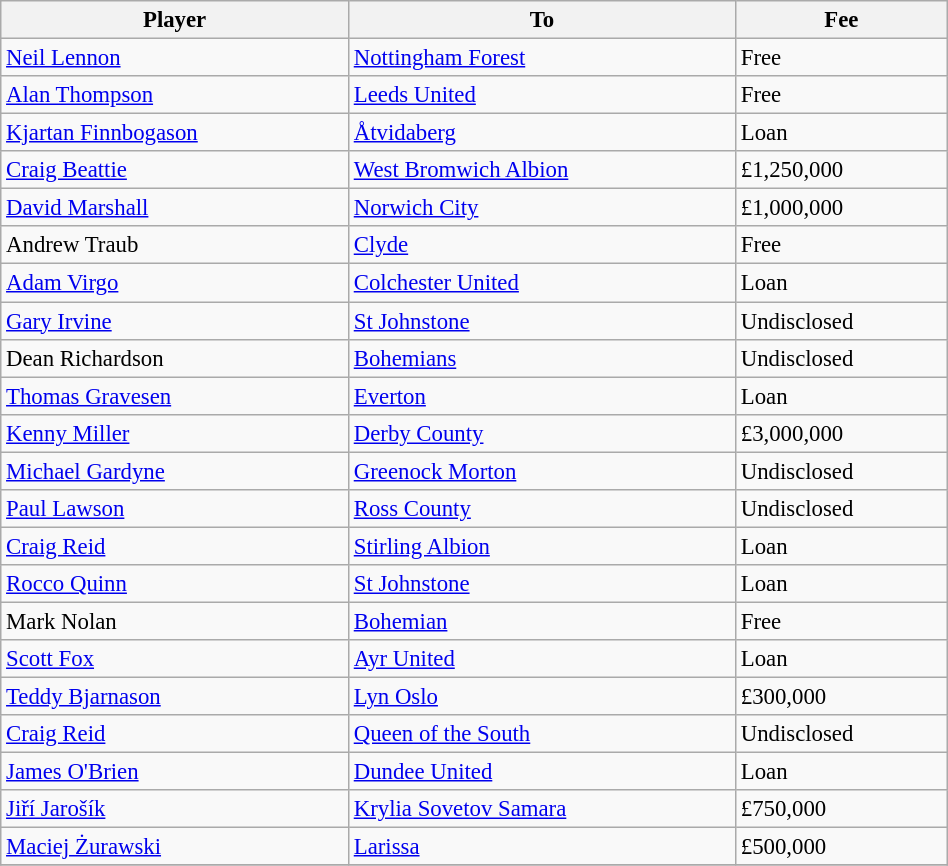<table class="wikitable sortable" style="text-align:center; font-size:95%;width:50%; text-align:left">
<tr>
<th>Player</th>
<th>To</th>
<th>Fee</th>
</tr>
<tr --->
<td> <a href='#'>Neil Lennon</a></td>
<td> <a href='#'>Nottingham Forest</a></td>
<td>Free</td>
</tr>
<tr --->
<td> <a href='#'>Alan Thompson</a></td>
<td> <a href='#'>Leeds United</a></td>
<td>Free</td>
</tr>
<tr --->
<td> <a href='#'>Kjartan Finnbogason</a></td>
<td> <a href='#'>Åtvidaberg</a></td>
<td>Loan</td>
</tr>
<tr --->
<td> <a href='#'>Craig Beattie</a></td>
<td> <a href='#'>West Bromwich Albion</a></td>
<td>£1,250,000  </td>
</tr>
<tr --->
<td> <a href='#'>David Marshall</a></td>
<td> <a href='#'>Norwich City</a></td>
<td>£1,000,000</td>
</tr>
<tr --->
<td> Andrew Traub</td>
<td> <a href='#'>Clyde</a></td>
<td>Free </td>
</tr>
<tr --->
<td> <a href='#'>Adam Virgo</a></td>
<td> <a href='#'>Colchester United</a></td>
<td>Loan </td>
</tr>
<tr --->
<td> <a href='#'>Gary Irvine</a></td>
<td> <a href='#'>St Johnstone</a></td>
<td>Undisclosed</td>
</tr>
<tr --->
<td> Dean Richardson</td>
<td> <a href='#'>Bohemians</a></td>
<td>Undisclosed</td>
</tr>
<tr --->
<td> <a href='#'>Thomas Gravesen</a></td>
<td> <a href='#'>Everton</a></td>
<td>Loan </td>
</tr>
<tr --->
<td> <a href='#'>Kenny Miller</a></td>
<td> <a href='#'>Derby County</a></td>
<td>£3,000,000 </td>
</tr>
<tr --->
<td> <a href='#'>Michael Gardyne</a></td>
<td> <a href='#'>Greenock Morton</a></td>
<td>Undisclosed </td>
</tr>
<tr --->
<td> <a href='#'>Paul Lawson</a></td>
<td> <a href='#'>Ross County</a></td>
<td>Undisclosed</td>
</tr>
<tr --->
<td> <a href='#'>Craig Reid</a></td>
<td> <a href='#'>Stirling Albion</a></td>
<td>Loan</td>
</tr>
<tr --->
<td> <a href='#'>Rocco Quinn</a></td>
<td> <a href='#'>St Johnstone</a></td>
<td>Loan</td>
</tr>
<tr --->
<td> Mark Nolan</td>
<td> <a href='#'>Bohemian</a></td>
<td>Free</td>
</tr>
<tr --->
<td> <a href='#'>Scott Fox</a></td>
<td> <a href='#'>Ayr United</a></td>
<td>Loan </td>
</tr>
<tr --->
<td> <a href='#'>Teddy Bjarnason</a></td>
<td> <a href='#'>Lyn Oslo</a></td>
<td>£300,000 </td>
</tr>
<tr --->
<td> <a href='#'>Craig Reid</a></td>
<td> <a href='#'>Queen of the South</a></td>
<td>Undisclosed </td>
</tr>
<tr --->
<td> <a href='#'>James O'Brien</a></td>
<td> <a href='#'>Dundee United</a></td>
<td>Loan </td>
</tr>
<tr --->
<td> <a href='#'>Jiří Jarošík</a></td>
<td> <a href='#'>Krylia Sovetov Samara</a></td>
<td>£750,000 </td>
</tr>
<tr --->
<td> <a href='#'>Maciej Żurawski</a></td>
<td> <a href='#'>Larissa</a></td>
<td>£500,000 </td>
</tr>
<tr --->
</tr>
</table>
